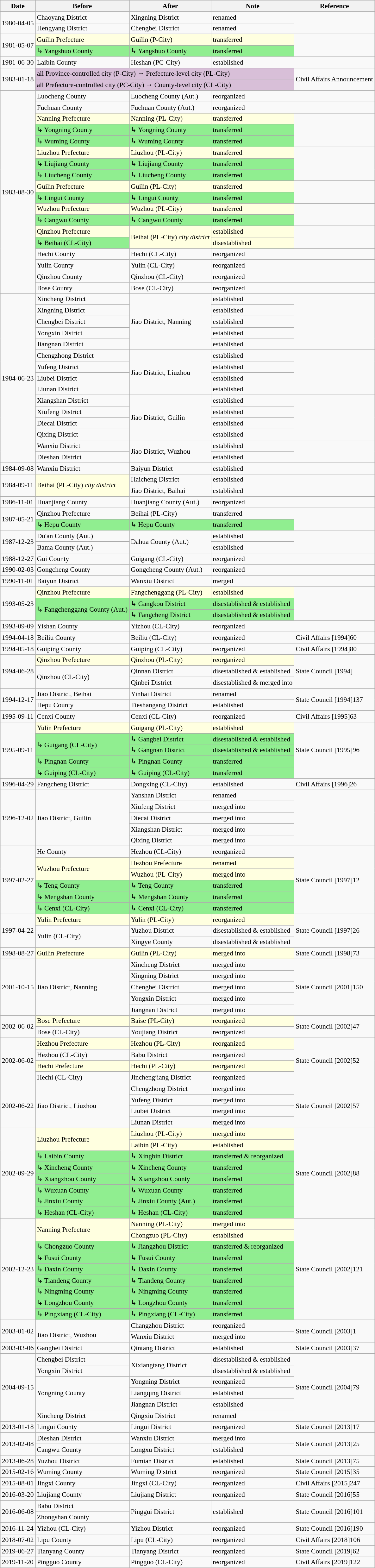<table class="wikitable" style="font-size:90%;" align="center">
<tr>
<th>Date</th>
<th>Before</th>
<th>After</th>
<th>Note</th>
<th>Reference</th>
</tr>
<tr>
<td rowspan="2">1980-04-05</td>
<td>Chaoyang District</td>
<td>Xingning District</td>
<td>renamed</td>
<td rowspan="2"></td>
</tr>
<tr>
<td>Hengyang District</td>
<td>Chengbei District</td>
<td>renamed</td>
</tr>
<tr>
<td rowspan="2">1981-05-07</td>
<td bgcolor="lightyellow"> Guilin Prefecture</td>
<td bgcolor="lightyellow">Guilin (P-City)</td>
<td bgcolor="lightyellow">transferred</td>
<td rowspan="2"></td>
</tr>
<tr bgcolor="lightgreen">
<td>↳ Yangshuo County</td>
<td>↳ Yangshuo County</td>
<td>transferred</td>
</tr>
<tr>
<td>1981-06-30</td>
<td> Laibin County</td>
<td>Heshan (PC-City)</td>
<td>established</td>
<td></td>
</tr>
<tr>
<td rowspan="2">1983-01-18</td>
<td bgcolor="thistle" colspan="3">all Province-controlled city (P-City) → Prefecture-level city (PL-City)</td>
<td rowspan="2">Civil Affairs Announcement</td>
</tr>
<tr>
<td bgcolor="thistle" colspan="3">all Prefecture-controlled city (PC-City) → County-level city (CL-City)</td>
</tr>
<tr>
<td rowspan="18">1983-08-30</td>
<td>Luocheng County</td>
<td>Luocheng County (Aut.)</td>
<td>reorganized</td>
<td></td>
</tr>
<tr>
<td>Fuchuan County</td>
<td>Fuchuan County (Aut.)</td>
<td>reorganized</td>
<td></td>
</tr>
<tr>
<td bgcolor="lightyellow"> Nanning Prefecture</td>
<td bgcolor="lightyellow">Nanning (PL-City)</td>
<td bgcolor="lightyellow">transferred</td>
<td rowspan="3"></td>
</tr>
<tr bgcolor="lightgreen">
<td>↳ Yongning County</td>
<td>↳ Yongning County</td>
<td>transferred</td>
</tr>
<tr bgcolor="lightgreen">
<td>↳ Wuming County</td>
<td>↳ Wuming County</td>
<td>transferred</td>
</tr>
<tr>
<td bgcolor="lightyellow"> Liuzhou Prefecture</td>
<td bgcolor="lightyellow">Liuzhou (PL-City)</td>
<td bgcolor="lightyellow">transferred</td>
<td rowspan="3"></td>
</tr>
<tr bgcolor="lightgreen">
<td>↳ Liujiang County</td>
<td>↳ Liujiang County</td>
<td>transferred</td>
</tr>
<tr bgcolor="lightgreen">
<td>↳ Liucheng County</td>
<td>↳ Liucheng County</td>
<td>transferred</td>
</tr>
<tr>
<td bgcolor="lightyellow"> Guilin Prefecture</td>
<td bgcolor="lightyellow">Guilin (PL-City)</td>
<td bgcolor="lightyellow">transferred</td>
<td rowspan="2"></td>
</tr>
<tr bgcolor="lightgreen">
<td>↳ Lingui County</td>
<td>↳ Lingui County</td>
<td>transferred</td>
</tr>
<tr>
<td bgcolor="lightyellow"> Wuzhou Prefecture</td>
<td bgcolor="lightyellow">Wuzhou (PL-City)</td>
<td bgcolor="lightyellow">transferred</td>
<td rowspan="2"></td>
</tr>
<tr bgcolor="lightgreen">
<td>↳ Cangwu County</td>
<td>↳ Cangwu County</td>
<td>transferred</td>
</tr>
<tr>
<td bgcolor="lightyellow"> Qinzhou Prefecture</td>
<td rowspan="2" bgcolor="lightyellow">Beihai (PL-City) <em>city district</em></td>
<td bgcolor="lightyellow">established</td>
<td rowspan="2"></td>
</tr>
<tr bgcolor="lightgreen">
<td>↳ Beihai (CL-City)</td>
<td bgcolor="lightyellow">disestablished</td>
</tr>
<tr>
<td>Hechi County</td>
<td>Hechi (CL-City)</td>
<td>reorganized</td>
<td></td>
</tr>
<tr>
<td>Yulin County</td>
<td>Yulin (CL-City)</td>
<td>reorganized</td>
<td></td>
</tr>
<tr>
<td>Qinzhou County</td>
<td>Qinzhou (CL-City)</td>
<td>reorganized</td>
<td></td>
</tr>
<tr>
<td>Bose County</td>
<td>Bose (CL-City)</td>
<td>reorganized</td>
<td></td>
</tr>
<tr>
<td rowspan="15">1984-06-23</td>
<td> Xincheng District</td>
<td rowspan="5">Jiao District, Nanning</td>
<td>established</td>
<td rowspan="5"></td>
</tr>
<tr>
<td> Xingning District</td>
<td>established</td>
</tr>
<tr>
<td> Chengbei District</td>
<td>established</td>
</tr>
<tr>
<td> Yongxin District</td>
<td>established</td>
</tr>
<tr>
<td> Jiangnan District</td>
<td>established</td>
</tr>
<tr>
<td> Chengzhong District</td>
<td rowspan="4">Jiao District, Liuzhou</td>
<td>established</td>
<td rowspan="4"></td>
</tr>
<tr>
<td> Yufeng District</td>
<td>established</td>
</tr>
<tr>
<td> Liubei District</td>
<td>established</td>
</tr>
<tr>
<td> Liunan District</td>
<td>established</td>
</tr>
<tr>
<td> Xiangshan District</td>
<td rowspan="4">Jiao District, Guilin</td>
<td>established</td>
<td rowspan="4"></td>
</tr>
<tr>
<td> Xiufeng District</td>
<td>established</td>
</tr>
<tr>
<td> Diecai District</td>
<td>established</td>
</tr>
<tr>
<td> Qixing District</td>
<td>established</td>
</tr>
<tr>
<td> Wanxiu District</td>
<td rowspan="2">Jiao District, Wuzhou</td>
<td>established</td>
<td rowspan="2"></td>
</tr>
<tr>
<td> Dieshan District</td>
<td>established</td>
</tr>
<tr>
<td>1984-09-08</td>
<td> Wanxiu District</td>
<td>Baiyun District</td>
<td>established</td>
<td></td>
</tr>
<tr>
<td rowspan="2">1984-09-11</td>
<td bgcolor="lightyellow" rowspan="2">Beihai (PL-City) <em>city district</em></td>
<td>Haicheng District</td>
<td>established</td>
<td rowspan="2"></td>
</tr>
<tr>
<td>Jiao District, Baihai</td>
<td>established</td>
</tr>
<tr>
<td>1986-11-01</td>
<td>Huanjiang County</td>
<td>Huanjiang County (Aut.)</td>
<td>reorganized</td>
<td></td>
</tr>
<tr>
<td rowspan="2">1987-05-21</td>
<td> Qinzhou Prefecture</td>
<td>Beihai (PL-City)</td>
<td>transferred</td>
<td rowspan="2"></td>
</tr>
<tr bgcolor="lightgreen">
<td>↳ Hepu County</td>
<td>↳ Hepu County</td>
<td>transferred</td>
</tr>
<tr>
<td rowspan="2">1987-12-23</td>
<td> Du'an County (Aut.)</td>
<td rowspan="2">Dahua County (Aut.)</td>
<td>established</td>
<td rowspan="2"></td>
</tr>
<tr>
<td> Bama County (Aut.)</td>
<td>established</td>
</tr>
<tr>
<td>1988-12-27</td>
<td>Gui County</td>
<td>Guigang (CL-City)</td>
<td>reorganized</td>
<td></td>
</tr>
<tr>
<td>1990-02-03</td>
<td>Gongcheng County</td>
<td>Gongcheng County (Aut.)</td>
<td>reorganized</td>
<td></td>
</tr>
<tr>
<td>1990-11-01</td>
<td>Baiyun District</td>
<td>Wanxiu District</td>
<td>merged</td>
<td></td>
</tr>
<tr>
<td rowspan="3">1993-05-23</td>
<td bgcolor="lightyellow"> Qinzhou Prefecture</td>
<td bgcolor="lightyellow">Fangchenggang (PL-City)</td>
<td bgcolor="lightyellow">established</td>
<td rowspan="3"></td>
</tr>
<tr bgcolor="lightgreen">
<td rowspan="2">↳ Fangchenggang County (Aut.)</td>
<td>↳ Gangkou District</td>
<td>disestablished & established</td>
</tr>
<tr bgcolor="lightgreen">
<td>↳ Fangcheng District</td>
<td>disestablished & established</td>
</tr>
<tr>
<td>1993-09-09</td>
<td>Yishan County</td>
<td>Yizhou (CL-City)</td>
<td>reorganized</td>
<td></td>
</tr>
<tr>
<td>1994-04-18</td>
<td>Beiliu County</td>
<td>Beiliu (CL-City)</td>
<td>reorganized</td>
<td>Civil Affairs [1994]60</td>
</tr>
<tr>
<td>1994-05-18</td>
<td>Guiping County</td>
<td>Guiping (CL-City)</td>
<td>reorganized</td>
<td>Civil Affairs [1994]80</td>
</tr>
<tr>
<td rowspan="3">1994-06-28</td>
<td bgcolor="lightyellow">Qinzhou Prefecture</td>
<td bgcolor="lightyellow">Qinzhou (PL-City)</td>
<td bgcolor="lightyellow">reorganized</td>
<td rowspan="3">State Council [1994]</td>
</tr>
<tr>
<td rowspan="2">Qinzhou (CL-City)</td>
<td>Qinnan District</td>
<td>disestablished & established</td>
</tr>
<tr>
<td>Qinbei District</td>
<td>disestablished & merged into</td>
</tr>
<tr>
<td rowspan="2">1994-12-17</td>
<td>Jiao District, Beihai</td>
<td>Yinhai District</td>
<td>renamed</td>
<td rowspan="2">State Council [1994]137</td>
</tr>
<tr>
<td> Hepu County</td>
<td>Tieshangang District</td>
<td>established</td>
</tr>
<tr>
<td>1995-09-11</td>
<td>Cenxi County</td>
<td>Cenxi (CL-City)</td>
<td>reorganized</td>
<td>Civil Affairs [1995]63</td>
</tr>
<tr>
<td rowspan="5">1995-09-11</td>
<td bgcolor="lightyellow"> Yulin Prefecture</td>
<td bgcolor="lightyellow">Guigang (PL-City)</td>
<td bgcolor="lightyellow">established</td>
<td rowspan="5">State Council [1995]96</td>
</tr>
<tr bgcolor="lightgreen">
<td rowspan="2">↳ Guigang (CL-City)</td>
<td>↳ Gangbei District</td>
<td>disestablished & established</td>
</tr>
<tr bgcolor="lightgreen">
<td>↳ Gangnan District</td>
<td>disestablished & established</td>
</tr>
<tr bgcolor="lightgreen">
<td>↳ Pingnan County</td>
<td>↳ Pingnan County</td>
<td>transferred</td>
</tr>
<tr bgcolor="lightgreen">
<td>↳ Guiping (CL-City)</td>
<td>↳ Guiping (CL-City)</td>
<td>transferred</td>
</tr>
<tr>
<td>1996-04-29</td>
<td> Fangcheng District</td>
<td>Dongxing (CL-City)</td>
<td>established</td>
<td>Civil Affairs [1996]26</td>
</tr>
<tr>
<td rowspan="5">1996-12-02</td>
<td rowspan="5">Jiao District, Guilin</td>
<td>Yanshan District</td>
<td>renamed</td>
<td rowspan="5"></td>
</tr>
<tr>
<td>Xiufeng District</td>
<td>merged into</td>
</tr>
<tr>
<td>Diecai District</td>
<td>merged into</td>
</tr>
<tr>
<td>Xiangshan District</td>
<td>merged into</td>
</tr>
<tr>
<td>Qixing District</td>
<td>merged into</td>
</tr>
<tr>
<td rowspan="6">1997-02-27</td>
<td>He County</td>
<td>Hezhou (CL-City)</td>
<td>reorganized</td>
<td rowspan="6">State Council [1997]12</td>
</tr>
<tr bgcolor="lightyellow">
<td rowspan="2">Wuzhou Prefecture</td>
<td>Hezhou Prefecture</td>
<td>renamed</td>
</tr>
<tr bgcolor="lightyellow">
<td>Wuzhou (PL-City)</td>
<td>merged into</td>
</tr>
<tr bgcolor="lightgreen">
<td>↳ Teng County</td>
<td>↳ Teng County</td>
<td>transferred</td>
</tr>
<tr bgcolor="lightgreen">
<td>↳ Mengshan County</td>
<td>↳ Mengshan County</td>
<td>transferred</td>
</tr>
<tr bgcolor="lightgreen">
<td>↳ Cenxi (CL-City)</td>
<td>↳ Cenxi (CL-City)</td>
<td>transferred</td>
</tr>
<tr>
<td rowspan="3">1997-04-22</td>
<td bgcolor="lightyellow">Yulin Prefecture</td>
<td bgcolor="lightyellow">Yulin (PL-City)</td>
<td bgcolor="lightyellow">reorganized</td>
<td rowspan="3">State Council [1997]26</td>
</tr>
<tr>
<td rowspan="2">Yulin (CL-City)</td>
<td>Yuzhou District</td>
<td>disestablished & established</td>
</tr>
<tr>
<td>Xingye County</td>
<td>disestablished & established</td>
</tr>
<tr>
<td>1998-08-27</td>
<td bgcolor="lightyellow">Guilin Prefecture</td>
<td bgcolor="lightyellow">Guilin (PL-City)</td>
<td bgcolor="lightyellow">merged into</td>
<td>State Council [1998]73</td>
</tr>
<tr>
<td rowspan="5">2001-10-15</td>
<td rowspan="5">Jiao District, Nanning</td>
<td>Xincheng District</td>
<td>merged into</td>
<td rowspan="5">State Council [2001]150</td>
</tr>
<tr>
<td>Xingning District</td>
<td>merged into</td>
</tr>
<tr>
<td>Chengbei District</td>
<td>merged into</td>
</tr>
<tr>
<td>Yongxin District</td>
<td>merged into</td>
</tr>
<tr>
<td>Jiangnan District</td>
<td>merged into</td>
</tr>
<tr>
<td rowspan="2">2002-06-02</td>
<td bgcolor="lightyellow">Bose Prefecture</td>
<td bgcolor="lightyellow">Baise (PL-City)</td>
<td bgcolor="lightyellow">reorganized</td>
<td rowspan="2">State Council [2002]47</td>
</tr>
<tr>
<td>Bose (CL-City)</td>
<td>Youjiang District</td>
<td>reorganized</td>
</tr>
<tr>
<td rowspan="4">2002-06-02</td>
<td bgcolor="lightyellow">Hezhou Prefecture</td>
<td bgcolor="lightyellow">Hezhou (PL-City)</td>
<td bgcolor="lightyellow">reorganized</td>
<td rowspan="4">State Council [2002]52</td>
</tr>
<tr>
<td>Hezhou (CL-City)</td>
<td>Babu District</td>
<td>reorganized</td>
</tr>
<tr bgcolor="lightyellow">
<td>Hechi Prefecture</td>
<td>Hechi (PL-City)</td>
<td>reorganized</td>
</tr>
<tr>
<td>Hechi (CL-City)</td>
<td>Jinchengjiang District</td>
<td>reorganized</td>
</tr>
<tr>
<td rowspan="4">2002-06-22</td>
<td rowspan="4">Jiao District, Liuzhou</td>
<td>Chengzhong District</td>
<td>merged into</td>
<td rowspan="4">State Council [2002]57</td>
</tr>
<tr>
<td>Yufeng District</td>
<td>merged into</td>
</tr>
<tr>
<td>Liubei District</td>
<td>merged into</td>
</tr>
<tr>
<td>Liunan District</td>
<td>merged into</td>
</tr>
<tr>
<td rowspan="8">2002-09-29</td>
<td bgcolor="lightyellow" rowspan="2">Liuzhou Prefecture</td>
<td bgcolor="lightyellow">Liuzhou (PL-City)</td>
<td bgcolor="lightyellow">merged into</td>
<td rowspan="8">State Council [2002]88</td>
</tr>
<tr bgcolor="lightyellow">
<td>Laibin (PL-City)</td>
<td>established</td>
</tr>
<tr bgcolor="lightgreen">
<td>↳ Laibin County</td>
<td>↳ Xingbin District</td>
<td>transferred & reorganized</td>
</tr>
<tr bgcolor="lightgreen">
<td>↳ Xincheng County</td>
<td>↳ Xincheng County</td>
<td>transferred</td>
</tr>
<tr bgcolor="lightgreen">
<td>↳ Xiangzhou County</td>
<td>↳ Xiangzhou County</td>
<td>transferred</td>
</tr>
<tr bgcolor="lightgreen">
<td>↳ Wuxuan County</td>
<td>↳ Wuxuan County</td>
<td>transferred</td>
</tr>
<tr bgcolor="lightgreen">
<td>↳ Jinxiu County</td>
<td>↳ Jinxiu County (Aut.)</td>
<td>transferred</td>
</tr>
<tr bgcolor="lightgreen">
<td>↳ Heshan (CL-City)</td>
<td>↳ Heshan (CL-City)</td>
<td>transferred</td>
</tr>
<tr>
<td rowspan="9">2002-12-23</td>
<td bgcolor="lightyellow" rowspan="2">Nanning Prefecture</td>
<td bgcolor="lightyellow">Nanning (PL-City)</td>
<td bgcolor="lightyellow">merged into</td>
<td rowspan="9">State Council [2002]121</td>
</tr>
<tr bgcolor="lightyellow">
<td>Chongzuo (PL-City)</td>
<td>established</td>
</tr>
<tr bgcolor="lightgreen">
<td>↳ Chongzuo County</td>
<td>↳ Jiangzhou District</td>
<td>transferred & reorganized</td>
</tr>
<tr bgcolor="lightgreen">
<td>↳ Fusui County</td>
<td>↳ Fusui County</td>
<td>transferred</td>
</tr>
<tr bgcolor="lightgreen">
<td>↳ Daxin County</td>
<td>↳ Daxin County</td>
<td>transferred</td>
</tr>
<tr bgcolor="lightgreen">
<td>↳ Tiandeng County</td>
<td>↳ Tiandeng County</td>
<td>transferred</td>
</tr>
<tr bgcolor="lightgreen">
<td>↳ Ningming County</td>
<td>↳ Ningming County</td>
<td>transferred</td>
</tr>
<tr bgcolor="lightgreen">
<td>↳ Longzhou County</td>
<td>↳ Longzhou County</td>
<td>transferred</td>
</tr>
<tr bgcolor="lightgreen">
<td>↳ Pingxiang (CL-City)</td>
<td>↳ Pingxiang (CL-City)</td>
<td>transferred</td>
</tr>
<tr>
<td rowspan="2">2003-01-02</td>
<td rowspan="2"><br>Jiao District, Wuzhou</td>
<td>Changzhou District</td>
<td>reorganized</td>
<td rowspan="2">State Council [2003]1</td>
</tr>
<tr>
<td>Wanxiu District</td>
<td>merged into</td>
</tr>
<tr>
<td>2003-03-06</td>
<td> Gangbei District</td>
<td>Qintang District</td>
<td>established</td>
<td>State Council [2003]37</td>
</tr>
<tr>
<td rowspan="6">2004-09-15</td>
<td>Chengbei District</td>
<td rowspan="2">Xixiangtang District</td>
<td>disestablished & established</td>
<td rowspan="6">State Council [2004]79</td>
</tr>
<tr>
<td>Yongxin District</td>
<td>disestablished & established</td>
</tr>
<tr>
<td rowspan="3">Yongning County</td>
<td>Yongning District</td>
<td>reorganized</td>
</tr>
<tr>
<td>Liangqing District</td>
<td>established</td>
</tr>
<tr>
<td>Jiangnan District</td>
<td>established</td>
</tr>
<tr>
<td>Xincheng District</td>
<td>Qingxiu District</td>
<td>renamed</td>
</tr>
<tr>
<td>2013-01-18</td>
<td>Lingui County</td>
<td>Lingui District</td>
<td>reorganized</td>
<td>State Council [2013]17</td>
</tr>
<tr>
<td rowspan="2">2013-02-08</td>
<td>Dieshan District</td>
<td>Wanxiu District</td>
<td>merged into</td>
<td rowspan="2">State Council [2013]25</td>
</tr>
<tr>
<td> Cangwu County</td>
<td>Longxu District</td>
<td>established</td>
</tr>
<tr>
<td>2013-06-28</td>
<td> Yuzhou District</td>
<td>Fumian District</td>
<td>established</td>
<td>State Council [2013]75</td>
</tr>
<tr>
<td>2015-02-16</td>
<td>Wuming County</td>
<td>Wuming District</td>
<td>reorganized</td>
<td>State Council [2015]35</td>
</tr>
<tr>
<td>2015-08-01</td>
<td>Jingxi County</td>
<td>Jingxi (CL-City)</td>
<td>reorganized</td>
<td>Civil Affairs [2015]247</td>
</tr>
<tr>
<td>2016-03-20</td>
<td>Liujiang County</td>
<td>Liujiang District</td>
<td>reorganized</td>
<td>State Council [2016]55</td>
</tr>
<tr>
<td rowspan="2">2016-06-08</td>
<td> Babu District</td>
<td rowspan="2">Pinggui District</td>
<td rowspan="2">established</td>
<td rowspan="2">State Council [2016]101</td>
</tr>
<tr>
<td> Zhongshan County</td>
</tr>
<tr>
<td>2016-11-24</td>
<td>Yizhou (CL-City)</td>
<td>Yizhou District</td>
<td>reorganized</td>
<td>State Council [2016]190</td>
</tr>
<tr>
<td>2018-07-02</td>
<td>Lipu County</td>
<td>Lipu (CL-City)</td>
<td>reorganized</td>
<td>Civil Affairs [2018]106</td>
</tr>
<tr>
<td>2019-06-27</td>
<td>Tianyang County</td>
<td>Tianyang District</td>
<td>reorganized</td>
<td>State Council [2019]62</td>
</tr>
<tr>
<td>2019-11-20</td>
<td>Pingguo County</td>
<td>Pingguo (CL-City)</td>
<td>reorganized</td>
<td>Civil Affairs [2019]122</td>
</tr>
</table>
